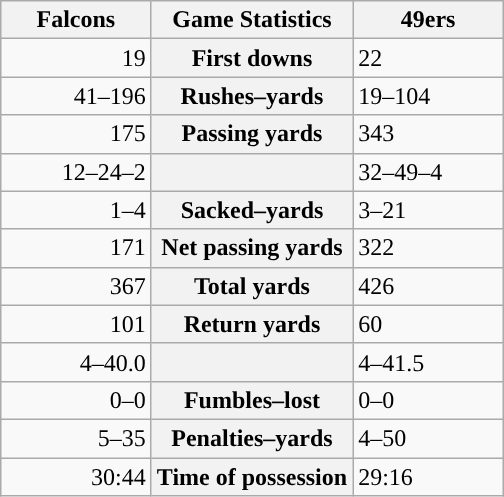<table class="wikitable" style="margin: 1em auto 1em auto">
<tr>
<th style="width:30%;">Falcons</th>
<th style="width:40%;">Game Statistics</th>
<th style="width:30%;">49ers</th>
</tr>
<tr>
<td style="text-align:right;">19</td>
<th>First downs</th>
<td>22</td>
</tr>
<tr>
<td style="text-align:right;">41–196</td>
<th>Rushes–yards</th>
<td>19–104</td>
</tr>
<tr>
<td style="text-align:right;">175</td>
<th>Passing yards</th>
<td>343</td>
</tr>
<tr>
<td style="text-align:right;">12–24–2</td>
<th></th>
<td>32–49–4</td>
</tr>
<tr>
<td style="text-align:right;">1–4</td>
<th>Sacked–yards</th>
<td>3–21</td>
</tr>
<tr>
<td style="text-align:right;">171</td>
<th>Net passing yards</th>
<td>322</td>
</tr>
<tr>
<td style="text-align:right;">367</td>
<th>Total yards</th>
<td>426</td>
</tr>
<tr>
<td style="text-align:right;">101</td>
<th>Return yards</th>
<td>60</td>
</tr>
<tr>
<td style="text-align:right;">4–40.0</td>
<th></th>
<td>4–41.5</td>
</tr>
<tr>
<td style="text-align:right;">0–0</td>
<th>Fumbles–lost</th>
<td>0–0</td>
</tr>
<tr>
<td style="text-align:right;">5–35</td>
<th>Penalties–yards</th>
<td>4–50</td>
</tr>
<tr>
<td style="text-align:right;">30:44</td>
<th>Time of possession</th>
<td>29:16</td>
</tr>
</table>
